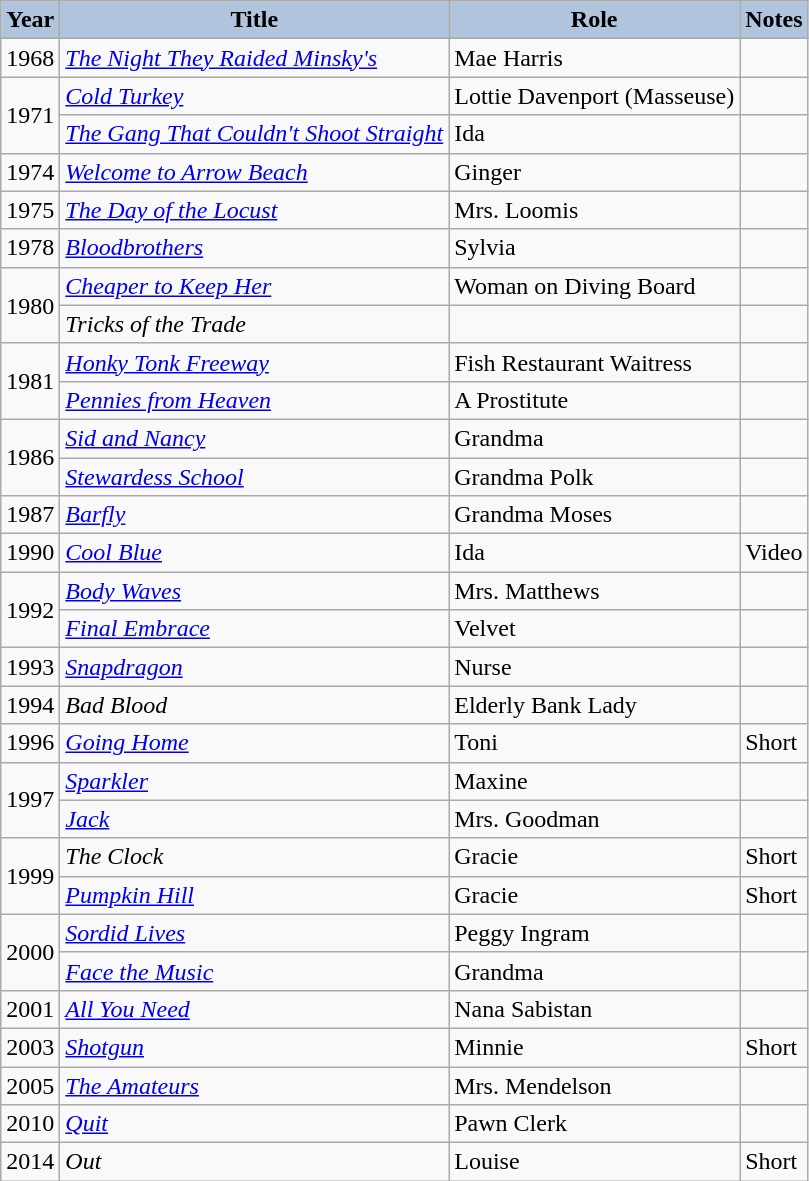<table class="wikitable">
<tr>
<th style="background:#B0C4DE;">Year</th>
<th style="background:#B0C4DE;">Title</th>
<th style="background:#B0C4DE;">Role</th>
<th style="background:#B0C4DE;">Notes</th>
</tr>
<tr>
<td>1968</td>
<td><em><a href='#'>The Night They Raided Minsky's</a></em></td>
<td>Mae Harris</td>
<td></td>
</tr>
<tr>
<td rowspan=2>1971</td>
<td><em><a href='#'>Cold Turkey</a></em></td>
<td>Lottie Davenport (Masseuse)</td>
<td></td>
</tr>
<tr>
<td><em><a href='#'>The Gang That Couldn't Shoot Straight</a></em></td>
<td>Ida</td>
<td></td>
</tr>
<tr>
<td>1974</td>
<td><em><a href='#'>Welcome to Arrow Beach</a></em></td>
<td>Ginger</td>
<td></td>
</tr>
<tr>
<td>1975</td>
<td><em><a href='#'>The Day of the Locust</a></em></td>
<td>Mrs. Loomis</td>
<td></td>
</tr>
<tr>
<td>1978</td>
<td><em><a href='#'>Bloodbrothers</a></em></td>
<td>Sylvia</td>
<td></td>
</tr>
<tr>
<td rowspan=2>1980</td>
<td><em><a href='#'>Cheaper to Keep Her</a></em></td>
<td>Woman on Diving Board</td>
<td></td>
</tr>
<tr>
<td><em>Tricks of the Trade</em></td>
<td></td>
<td></td>
</tr>
<tr>
<td rowspan=2>1981</td>
<td><em><a href='#'>Honky Tonk Freeway</a></em></td>
<td>Fish Restaurant Waitress</td>
<td></td>
</tr>
<tr>
<td><em><a href='#'>Pennies from Heaven</a></em></td>
<td>A Prostitute</td>
<td></td>
</tr>
<tr>
<td rowspan=2>1986</td>
<td><em><a href='#'>Sid and Nancy</a></em></td>
<td>Grandma</td>
<td></td>
</tr>
<tr>
<td><em><a href='#'>Stewardess School</a></em></td>
<td>Grandma Polk</td>
<td></td>
</tr>
<tr>
<td>1987</td>
<td><em><a href='#'>Barfly</a></em></td>
<td>Grandma Moses</td>
<td></td>
</tr>
<tr>
<td>1990</td>
<td><em><a href='#'>Cool Blue</a></em></td>
<td>Ida</td>
<td>Video</td>
</tr>
<tr>
<td rowspan=2>1992</td>
<td><em><a href='#'>Body Waves</a></em></td>
<td>Mrs. Matthews</td>
<td></td>
</tr>
<tr>
<td><em><a href='#'>Final Embrace</a></em></td>
<td>Velvet</td>
<td></td>
</tr>
<tr>
<td>1993</td>
<td><em><a href='#'>Snapdragon</a></em></td>
<td>Nurse</td>
<td></td>
</tr>
<tr>
<td>1994</td>
<td><em>Bad Blood</em></td>
<td>Elderly Bank Lady</td>
<td></td>
</tr>
<tr>
<td>1996</td>
<td><em><a href='#'>Going Home</a></em></td>
<td>Toni</td>
<td>Short</td>
</tr>
<tr>
<td rowspan=2>1997</td>
<td><em><a href='#'>Sparkler</a></em></td>
<td>Maxine</td>
<td></td>
</tr>
<tr>
<td><em><a href='#'>Jack</a></em></td>
<td>Mrs. Goodman</td>
<td></td>
</tr>
<tr>
<td rowspan=2>1999</td>
<td><em>The Clock</em></td>
<td>Gracie</td>
<td>Short</td>
</tr>
<tr>
<td><em><a href='#'>Pumpkin Hill</a></em></td>
<td>Gracie</td>
<td>Short</td>
</tr>
<tr>
<td rowspan=2>2000</td>
<td><em><a href='#'>Sordid Lives</a></em></td>
<td>Peggy Ingram</td>
<td></td>
</tr>
<tr>
<td><em><a href='#'>Face the Music</a></em></td>
<td>Grandma</td>
<td></td>
</tr>
<tr>
<td>2001</td>
<td><em><a href='#'>All You Need</a></em></td>
<td>Nana Sabistan</td>
<td></td>
</tr>
<tr>
<td>2003</td>
<td><em><a href='#'>Shotgun</a></em></td>
<td>Minnie</td>
<td>Short</td>
</tr>
<tr>
<td>2005</td>
<td><em><a href='#'>The Amateurs</a></em></td>
<td>Mrs. Mendelson</td>
<td></td>
</tr>
<tr>
<td>2010</td>
<td><em><a href='#'>Quit</a></em></td>
<td>Pawn Clerk</td>
<td></td>
</tr>
<tr>
<td>2014</td>
<td><em>Out</em></td>
<td>Louise</td>
<td>Short</td>
</tr>
</table>
